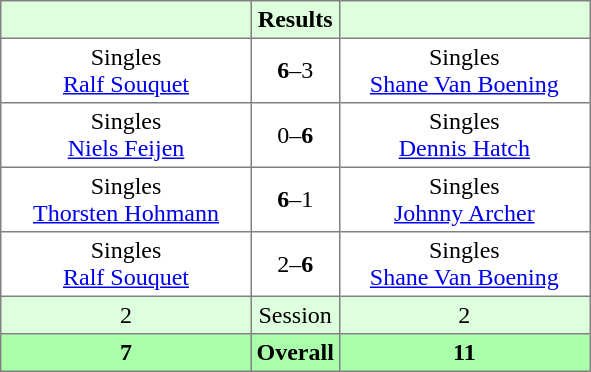<table border="1" cellpadding="3" style="border-collapse: collapse;">
<tr bgcolor="#ddffdd">
<th width="160"></th>
<th>Results</th>
<th width="160"></th>
</tr>
<tr>
<td align="center">Singles<br><a href='#'>Ralf Souquet</a></td>
<td align="center"><strong>6</strong>–3</td>
<td align="center">Singles<br><a href='#'>Shane Van Boening</a></td>
</tr>
<tr>
<td align="center">Singles<br><a href='#'>Niels Feijen</a></td>
<td align="center">0–<strong>6</strong></td>
<td align="center">Singles<br><a href='#'>Dennis Hatch</a></td>
</tr>
<tr>
<td align="center">Singles<br><a href='#'>Thorsten Hohmann</a></td>
<td align="center"><strong>6</strong>–1</td>
<td align="center">Singles<br><a href='#'>Johnny Archer</a></td>
</tr>
<tr>
<td align="center">Singles<br><a href='#'>Ralf Souquet</a></td>
<td align="center">2–<strong>6</strong></td>
<td align="center">Singles<br><a href='#'>Shane Van Boening</a></td>
</tr>
<tr bgcolor="#ddffdd">
<td align="center">2</td>
<td align="center">Session</td>
<td align="center">2</td>
</tr>
<tr bgcolor="#aaffaa">
<th align="center">7</th>
<th align="center">Overall</th>
<th align="center">11</th>
</tr>
</table>
